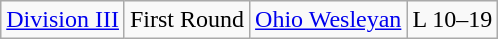<table class="wikitable">
<tr>
<td rowspan="5"><a href='#'>Division III</a></td>
<td>First Round</td>
<td><a href='#'>Ohio Wesleyan</a></td>
<td>L 10–19</td>
</tr>
</table>
